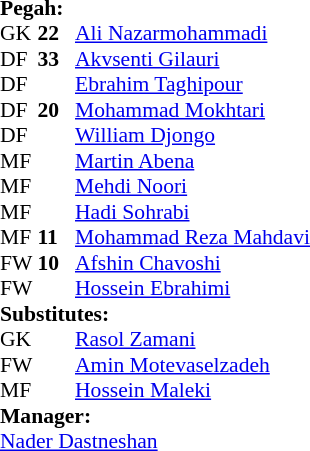<table style="font-size: 90%" cellspacing="0" cellpadding="0">
<tr>
<td colspan="4"><strong>Pegah:</strong></td>
</tr>
<tr>
<th width=25></th>
<th width=25></th>
</tr>
<tr>
<td>GK</td>
<td><strong>22</strong></td>
<td> <a href='#'>Ali Nazarmohammadi</a></td>
<td></td>
<td></td>
<td></td>
</tr>
<tr>
<td>DF</td>
<td><strong>33</strong></td>
<td> <a href='#'>Akvsenti Gilauri</a></td>
<td></td>
</tr>
<tr>
<td>DF</td>
<td></td>
<td> <a href='#'>Ebrahim Taghipour</a></td>
</tr>
<tr>
<td>DF</td>
<td><strong>20</strong></td>
<td> <a href='#'>Mohammad Mokhtari</a></td>
</tr>
<tr>
<td>DF</td>
<td></td>
<td> <a href='#'>William Djongo</a></td>
</tr>
<tr>
<td>MF</td>
<td></td>
<td> <a href='#'>Martin Abena</a></td>
</tr>
<tr>
<td>MF</td>
<td></td>
<td> <a href='#'>Mehdi Noori</a></td>
</tr>
<tr>
<td>MF</td>
<td></td>
<td> <a href='#'>Hadi Sohrabi</a></td>
<td></td>
<td></td>
<td></td>
</tr>
<tr>
<td>MF</td>
<td><strong>11</strong></td>
<td> <a href='#'>Mohammad Reza Mahdavi</a></td>
</tr>
<tr>
<td>FW</td>
<td><strong>10</strong></td>
<td> <a href='#'>Afshin Chavoshi</a></td>
<td></td>
<td></td>
<td></td>
</tr>
<tr>
<td>FW</td>
<td></td>
<td> <a href='#'>Hossein Ebrahimi</a></td>
</tr>
<tr>
<td colspan=3><strong>Substitutes:</strong></td>
</tr>
<tr>
<td>GK</td>
<td></td>
<td> <a href='#'>Rasol Zamani</a></td>
<td></td>
<td></td>
<td></td>
</tr>
<tr>
<td>FW</td>
<td></td>
<td> <a href='#'>Amin Motevaselzadeh</a></td>
<td></td>
<td></td>
<td></td>
</tr>
<tr>
<td>MF</td>
<td></td>
<td> <a href='#'>Hossein Maleki</a></td>
<td></td>
<td></td>
<td></td>
</tr>
<tr>
<td colspan=3><strong>Manager:</strong></td>
</tr>
<tr>
<td colspan=4> <a href='#'>Nader Dastneshan</a></td>
</tr>
</table>
